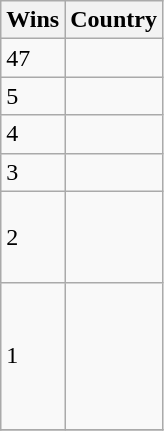<table class="wikitable">
<tr>
<th>Wins</th>
<th>Country</th>
</tr>
<tr>
<td>47</td>
<td></td>
</tr>
<tr>
<td>5</td>
<td></td>
</tr>
<tr>
<td>4</td>
<td></td>
</tr>
<tr>
<td>3</td>
<td><br></td>
</tr>
<tr>
<td>2</td>
<td><br><br><br></td>
</tr>
<tr>
<td>1</td>
<td><br><br><br><br><br></td>
</tr>
<tr>
</tr>
</table>
